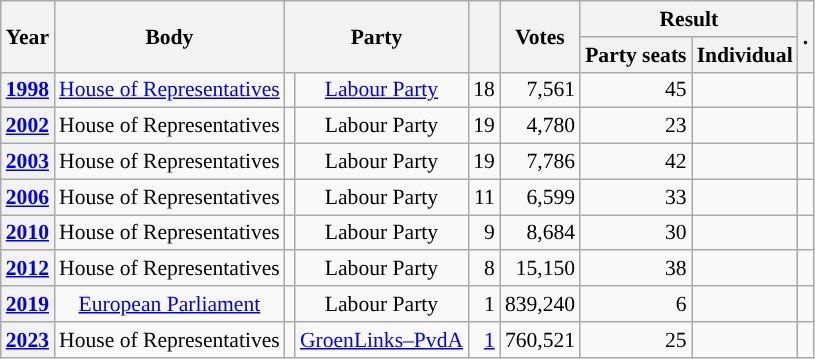<table class="wikitable plainrowheaders sortable" border=2 cellpadding=4 cellspacing=0 style="border: 1px #aaa solid; font-size: 90%; text-align:center;">
<tr>
<th scope="col" rowspan=2>Year</th>
<th scope="col" rowspan=2>Body</th>
<th scope="col" colspan=2 rowspan=2>Party</th>
<th scope="col" rowspan=2></th>
<th scope="col" rowspan=2>Votes</th>
<th scope="colgroup" colspan=2>Result</th>
<th scope="col" rowspan=2 class="unsortable">.</th>
</tr>
<tr>
<th scope="col">Party seats</th>
<th scope="col">Individual</th>
</tr>
<tr>
<th scope="row"><a href='#'>1998</a></th>
<td><a href='#'>House of Representatives</a></td>
<td style="background-color:"></td>
<td><a href='#'>Labour Party</a></td>
<td style=text-align:right>18</td>
<td style=text-align:right>7,561</td>
<td style=text-align:right>45</td>
<td></td>
<td></td>
</tr>
<tr>
<th scope="row"><a href='#'>2002</a></th>
<td>House of Representatives</td>
<td style="background-color:"></td>
<td>Labour Party</td>
<td style=text-align:right>19</td>
<td style=text-align:right>4,780</td>
<td style=text-align:right>23</td>
<td></td>
<td></td>
</tr>
<tr>
<th scope="row"><a href='#'>2003</a></th>
<td>House of Representatives</td>
<td style="background-color:"></td>
<td>Labour Party</td>
<td style=text-align:right>19</td>
<td style=text-align:right>7,786</td>
<td style=text-align:right>42</td>
<td></td>
<td></td>
</tr>
<tr>
<th scope="row"><a href='#'>2006</a></th>
<td>House of Representatives</td>
<td style="background-color:"></td>
<td>Labour Party</td>
<td style=text-align:right>11</td>
<td style=text-align:right>6,599</td>
<td style=text-align:right>33</td>
<td></td>
<td></td>
</tr>
<tr>
<th scope="row"><a href='#'>2010</a></th>
<td>House of Representatives</td>
<td style="background-color:"></td>
<td>Labour Party</td>
<td style=text-align:right>9</td>
<td style=text-align:right>8,684</td>
<td style=text-align:right>30</td>
<td></td>
<td></td>
</tr>
<tr>
<th scope="row"><a href='#'>2012</a></th>
<td>House of Representatives</td>
<td style="background-color:"></td>
<td>Labour Party</td>
<td style=text-align:right>8</td>
<td style=text-align:right>15,150</td>
<td style=text-align:right>38</td>
<td></td>
<td></td>
</tr>
<tr>
<th scope="row"><a href='#'>2019</a></th>
<td><a href='#'>European Parliament</a></td>
<td style="background-color:"></td>
<td>Labour Party</td>
<td style=text-align:right>1</td>
<td style=text-align:right>839,240</td>
<td style=text-align:right>6</td>
<td></td>
<td></td>
</tr>
<tr>
<th scope="row"><a href='#'>2023</a></th>
<td>House of Representatives</td>
<td style="background-color:"></td>
<td><a href='#'>GroenLinks–PvdA</a></td>
<td style=text-align:right><a href='#'>1</a></td>
<td style=text-align:right>760,521</td>
<td style=text-align:right>25</td>
<td></td>
<td></td>
</tr>
</table>
